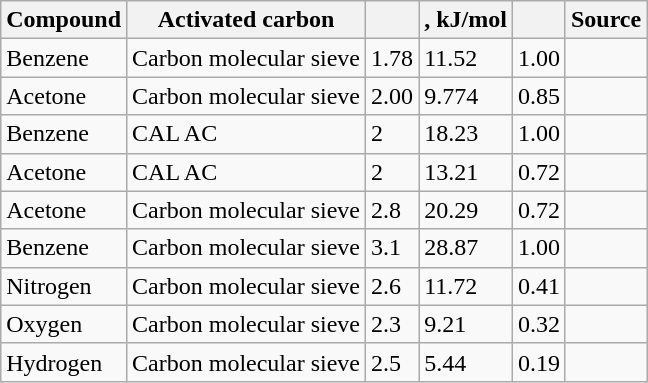<table class="wikitable sortable">
<tr>
<th>Compound</th>
<th>Activated carbon</th>
<th></th>
<th>, kJ/mol</th>
<th></th>
<th>Source</th>
</tr>
<tr>
<td>Benzene</td>
<td>Carbon molecular sieve</td>
<td>1.78</td>
<td>11.52</td>
<td>1.00</td>
<td></td>
</tr>
<tr>
<td>Acetone</td>
<td>Carbon molecular sieve</td>
<td>2.00</td>
<td>9.774</td>
<td>0.85</td>
<td></td>
</tr>
<tr>
<td>Benzene</td>
<td>CAL AC</td>
<td>2</td>
<td>18.23</td>
<td>1.00</td>
<td></td>
</tr>
<tr>
<td>Acetone</td>
<td>CAL AC</td>
<td>2</td>
<td>13.21</td>
<td>0.72</td>
<td></td>
</tr>
<tr>
<td>Acetone</td>
<td>Carbon molecular sieve</td>
<td>2.8</td>
<td>20.29</td>
<td>0.72</td>
<td></td>
</tr>
<tr>
<td>Benzene</td>
<td>Carbon molecular sieve</td>
<td>3.1</td>
<td>28.87</td>
<td>1.00</td>
<td></td>
</tr>
<tr>
<td>Nitrogen</td>
<td>Carbon molecular sieve</td>
<td>2.6</td>
<td>11.72</td>
<td>0.41</td>
<td></td>
</tr>
<tr>
<td>Oxygen</td>
<td>Carbon molecular sieve</td>
<td>2.3</td>
<td>9.21</td>
<td>0.32</td>
<td></td>
</tr>
<tr>
<td>Hydrogen</td>
<td>Carbon molecular sieve</td>
<td>2.5</td>
<td>5.44</td>
<td>0.19</td>
<td></td>
</tr>
</table>
